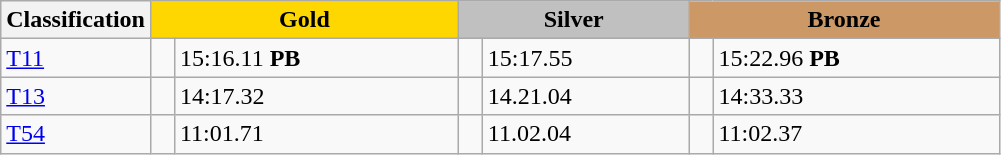<table class=wikitable style="font-size:100%">
<tr>
<th rowspan="1" width="15%">Classification</th>
<th colspan="2" style="background:gold;">Gold</th>
<th colspan="2" style="background:silver;">Silver</th>
<th colspan="2" style="background:#CC9966;">Bronze</th>
</tr>
<tr>
<td><a href='#'>T11</a> <br></td>
<td></td>
<td>15:16.11 <strong>PB</strong></td>
<td></td>
<td>15:17.55</td>
<td></td>
<td>15:22.96 <strong>PB</strong></td>
</tr>
<tr>
<td><a href='#'>T13</a> <br></td>
<td></td>
<td>14:17.32</td>
<td></td>
<td>14.21.04</td>
<td></td>
<td>14:33.33</td>
</tr>
<tr>
<td><a href='#'>T54</a> <br></td>
<td></td>
<td>11:01.71</td>
<td></td>
<td>11.02.04</td>
<td></td>
<td>11:02.37</td>
</tr>
</table>
